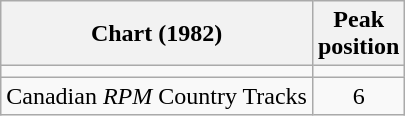<table class="wikitable sortable plainrowheaders" style="text-align:center;">
<tr>
<th align="left">Chart (1982)</th>
<th align="center">Peak<br>position</th>
</tr>
<tr>
<td></td>
</tr>
<tr>
<td align="left">Canadian <em>RPM</em> Country Tracks</td>
<td>6</td>
</tr>
</table>
